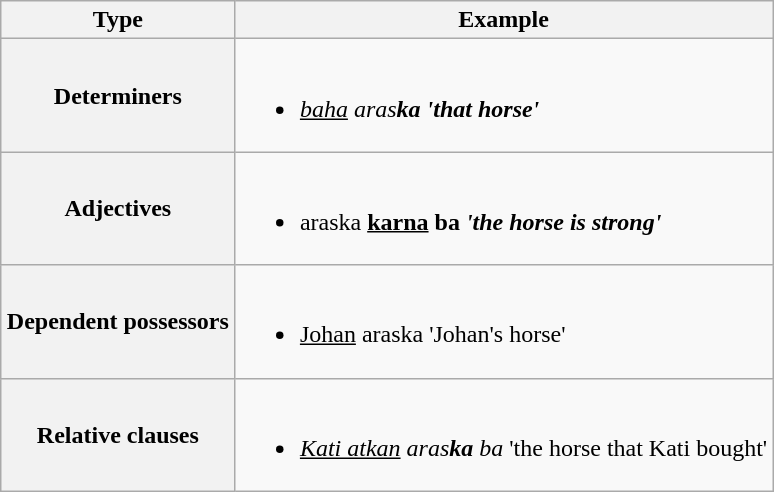<table class="wikitable" style="margin:1em auto 1em auto;">
<tr>
<th style="text-align:center;">Type</th>
<th style="text-align:center;">Example</th>
</tr>
<tr>
<th style="text-align:center;">Determiners</th>
<td><br><ul><li><em><u>baha</u> aras<strong>ka<strong><em> 'that horse'</li></ul></td>
</tr>
<tr>
<th style="text-align:center;">Adjectives</th>
<td><br><ul><li></em>aras</strong>ka<strong> <u>karna</u> ba<em> 'the horse is strong'</li></ul></td>
</tr>
<tr>
<th style="text-align:center;">Dependent possessors</th>
<td><br><ul><li></em><u>Johan</u> aras</strong>ka</em></strong> 'Johan's horse'</li></ul></td>
</tr>
<tr>
<th style="text-align:center;">Relative clauses</th>
<td><br><ul><li><em><u>Kati atkan</u> aras<strong>ka</strong> ba</em> 'the horse that Kati bought'</li></ul></td>
</tr>
</table>
